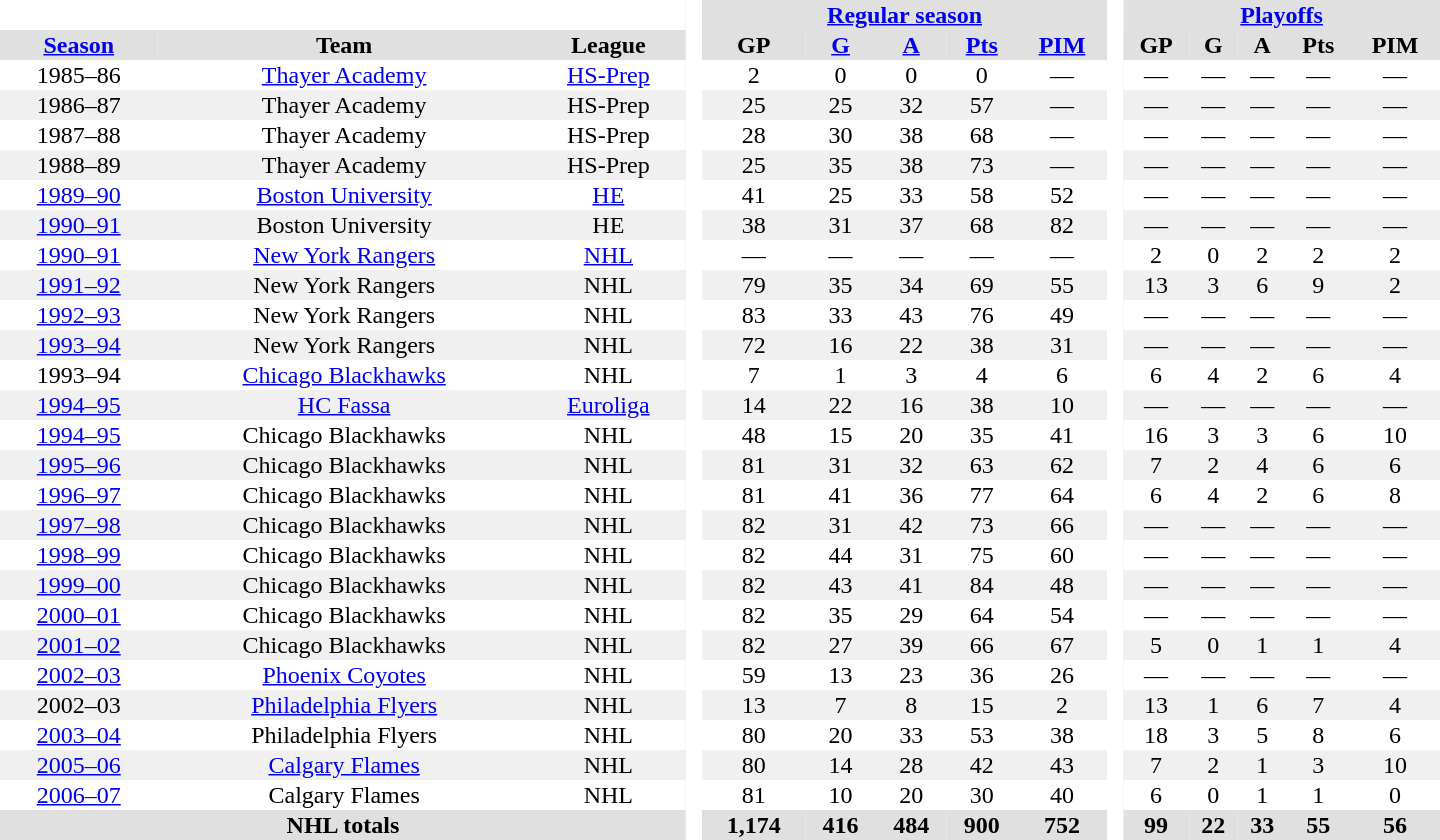<table border="0" cellpadding="1" cellspacing="0" style="text-align:center; width:60em">
<tr bgcolor="#e0e0e0">
<th colspan="3" bgcolor="#ffffff"> </th>
<th rowspan="99" bgcolor="#ffffff"> </th>
<th colspan="5"><a href='#'>Regular season</a></th>
<th rowspan="99" bgcolor="#ffffff"> </th>
<th colspan="5"><a href='#'>Playoffs</a></th>
</tr>
<tr bgcolor="#e0e0e0">
<th><a href='#'>Season</a></th>
<th>Team</th>
<th>League</th>
<th>GP</th>
<th><a href='#'>G</a></th>
<th><a href='#'>A</a></th>
<th><a href='#'>Pts</a></th>
<th><a href='#'>PIM</a></th>
<th>GP</th>
<th>G</th>
<th>A</th>
<th>Pts</th>
<th>PIM</th>
</tr>
<tr>
<td>1985–86</td>
<td><a href='#'>Thayer Academy</a></td>
<td><a href='#'>HS-Prep</a></td>
<td>2</td>
<td>0</td>
<td>0</td>
<td>0</td>
<td>—</td>
<td>—</td>
<td>—</td>
<td>—</td>
<td>—</td>
<td>—</td>
</tr>
<tr bgcolor="#f0f0f0">
<td>1986–87</td>
<td>Thayer Academy</td>
<td>HS-Prep</td>
<td>25</td>
<td>25</td>
<td>32</td>
<td>57</td>
<td>—</td>
<td>—</td>
<td>—</td>
<td>—</td>
<td>—</td>
<td>—</td>
</tr>
<tr>
<td>1987–88</td>
<td>Thayer Academy</td>
<td>HS-Prep</td>
<td>28</td>
<td>30</td>
<td>38</td>
<td>68</td>
<td>—</td>
<td>—</td>
<td>—</td>
<td>—</td>
<td>—</td>
<td>—</td>
</tr>
<tr bgcolor="#f0f0f0">
<td>1988–89</td>
<td>Thayer Academy</td>
<td>HS-Prep</td>
<td>25</td>
<td>35</td>
<td>38</td>
<td>73</td>
<td>—</td>
<td>—</td>
<td>—</td>
<td>—</td>
<td>—</td>
<td>—</td>
</tr>
<tr>
<td><a href='#'>1989–90</a></td>
<td><a href='#'>Boston University</a></td>
<td><a href='#'>HE</a></td>
<td>41</td>
<td>25</td>
<td>33</td>
<td>58</td>
<td>52</td>
<td>—</td>
<td>—</td>
<td>—</td>
<td>—</td>
<td>—</td>
</tr>
<tr bgcolor="#f0f0f0">
<td><a href='#'>1990–91</a></td>
<td>Boston University</td>
<td>HE</td>
<td>38</td>
<td>31</td>
<td>37</td>
<td>68</td>
<td>82</td>
<td>—</td>
<td>—</td>
<td>—</td>
<td>—</td>
<td>—</td>
</tr>
<tr>
<td><a href='#'>1990–91</a></td>
<td><a href='#'>New York Rangers</a></td>
<td><a href='#'>NHL</a></td>
<td>—</td>
<td>—</td>
<td>—</td>
<td>—</td>
<td>—</td>
<td>2</td>
<td>0</td>
<td>2</td>
<td>2</td>
<td>2</td>
</tr>
<tr bgcolor="#f0f0f0">
<td><a href='#'>1991–92</a></td>
<td>New York Rangers</td>
<td>NHL</td>
<td>79</td>
<td>35</td>
<td>34</td>
<td>69</td>
<td>55</td>
<td>13</td>
<td>3</td>
<td>6</td>
<td>9</td>
<td>2</td>
</tr>
<tr>
<td><a href='#'>1992–93</a></td>
<td>New York Rangers</td>
<td>NHL</td>
<td>83</td>
<td>33</td>
<td>43</td>
<td>76</td>
<td>49</td>
<td>—</td>
<td>—</td>
<td>—</td>
<td>—</td>
<td>—</td>
</tr>
<tr bgcolor="#f0f0f0">
<td><a href='#'>1993–94</a></td>
<td>New York Rangers</td>
<td>NHL</td>
<td>72</td>
<td>16</td>
<td>22</td>
<td>38</td>
<td>31</td>
<td>—</td>
<td>—</td>
<td>—</td>
<td>—</td>
<td>—</td>
</tr>
<tr>
<td>1993–94</td>
<td><a href='#'>Chicago Blackhawks</a></td>
<td>NHL</td>
<td>7</td>
<td>1</td>
<td>3</td>
<td>4</td>
<td>6</td>
<td>6</td>
<td>4</td>
<td>2</td>
<td>6</td>
<td>4</td>
</tr>
<tr bgcolor="#f0f0f0">
<td><a href='#'>1994–95</a></td>
<td><a href='#'>HC Fassa</a></td>
<td><a href='#'>Euroliga</a></td>
<td>14</td>
<td>22</td>
<td>16</td>
<td>38</td>
<td>10</td>
<td>—</td>
<td>—</td>
<td>—</td>
<td>—</td>
<td>—</td>
</tr>
<tr>
<td><a href='#'>1994–95</a></td>
<td>Chicago Blackhawks</td>
<td>NHL</td>
<td>48</td>
<td>15</td>
<td>20</td>
<td>35</td>
<td>41</td>
<td>16</td>
<td>3</td>
<td>3</td>
<td>6</td>
<td>10</td>
</tr>
<tr bgcolor="#f0f0f0">
<td><a href='#'>1995–96</a></td>
<td>Chicago Blackhawks</td>
<td>NHL</td>
<td>81</td>
<td>31</td>
<td>32</td>
<td>63</td>
<td>62</td>
<td>7</td>
<td>2</td>
<td>4</td>
<td>6</td>
<td>6</td>
</tr>
<tr>
<td><a href='#'>1996–97</a></td>
<td>Chicago Blackhawks</td>
<td>NHL</td>
<td>81</td>
<td>41</td>
<td>36</td>
<td>77</td>
<td>64</td>
<td>6</td>
<td>4</td>
<td>2</td>
<td>6</td>
<td>8</td>
</tr>
<tr bgcolor="#f0f0f0">
<td><a href='#'>1997–98</a></td>
<td>Chicago Blackhawks</td>
<td>NHL</td>
<td>82</td>
<td>31</td>
<td>42</td>
<td>73</td>
<td>66</td>
<td>—</td>
<td>—</td>
<td>—</td>
<td>—</td>
<td>—</td>
</tr>
<tr>
<td><a href='#'>1998–99</a></td>
<td>Chicago Blackhawks</td>
<td>NHL</td>
<td>82</td>
<td>44</td>
<td>31</td>
<td>75</td>
<td>60</td>
<td>—</td>
<td>—</td>
<td>—</td>
<td>—</td>
<td>—</td>
</tr>
<tr bgcolor="#f0f0f0">
<td><a href='#'>1999–00</a></td>
<td>Chicago Blackhawks</td>
<td>NHL</td>
<td>82</td>
<td>43</td>
<td>41</td>
<td>84</td>
<td>48</td>
<td>—</td>
<td>—</td>
<td>—</td>
<td>—</td>
<td>—</td>
</tr>
<tr>
<td><a href='#'>2000–01</a></td>
<td>Chicago Blackhawks</td>
<td>NHL</td>
<td>82</td>
<td>35</td>
<td>29</td>
<td>64</td>
<td>54</td>
<td>—</td>
<td>—</td>
<td>—</td>
<td>—</td>
<td>—</td>
</tr>
<tr bgcolor="#f0f0f0">
<td><a href='#'>2001–02</a></td>
<td>Chicago Blackhawks</td>
<td>NHL</td>
<td>82</td>
<td>27</td>
<td>39</td>
<td>66</td>
<td>67</td>
<td>5</td>
<td>0</td>
<td>1</td>
<td>1</td>
<td>4</td>
</tr>
<tr>
<td><a href='#'>2002–03</a></td>
<td><a href='#'>Phoenix Coyotes</a></td>
<td>NHL</td>
<td>59</td>
<td>13</td>
<td>23</td>
<td>36</td>
<td>26</td>
<td>—</td>
<td>—</td>
<td>—</td>
<td>—</td>
<td>—</td>
</tr>
<tr bgcolor="#f0f0f0">
<td>2002–03</td>
<td><a href='#'>Philadelphia Flyers</a></td>
<td>NHL</td>
<td>13</td>
<td>7</td>
<td>8</td>
<td>15</td>
<td>2</td>
<td>13</td>
<td>1</td>
<td>6</td>
<td>7</td>
<td>4</td>
</tr>
<tr>
<td><a href='#'>2003–04</a></td>
<td>Philadelphia Flyers</td>
<td>NHL</td>
<td>80</td>
<td>20</td>
<td>33</td>
<td>53</td>
<td>38</td>
<td>18</td>
<td>3</td>
<td>5</td>
<td>8</td>
<td>6</td>
</tr>
<tr bgcolor="#f0f0f0">
<td><a href='#'>2005–06</a></td>
<td><a href='#'>Calgary Flames</a></td>
<td>NHL</td>
<td>80</td>
<td>14</td>
<td>28</td>
<td>42</td>
<td>43</td>
<td>7</td>
<td>2</td>
<td>1</td>
<td>3</td>
<td>10</td>
</tr>
<tr>
<td><a href='#'>2006–07</a></td>
<td>Calgary Flames</td>
<td>NHL</td>
<td>81</td>
<td>10</td>
<td>20</td>
<td>30</td>
<td>40</td>
<td>6</td>
<td>0</td>
<td>1</td>
<td>1</td>
<td>0</td>
</tr>
<tr bgcolor="#e0e0e0">
<th colspan="3">NHL totals</th>
<th>1,174</th>
<th>416</th>
<th>484</th>
<th>900</th>
<th>752</th>
<th>99</th>
<th>22</th>
<th>33</th>
<th>55</th>
<th>56</th>
</tr>
</table>
